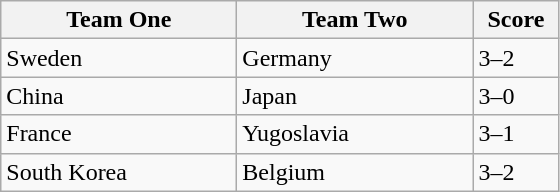<table class="wikitable">
<tr>
<th width=150>Team One</th>
<th width=150>Team Two</th>
<th width=50>Score</th>
</tr>
<tr>
<td>Sweden</td>
<td>Germany</td>
<td>3–2</td>
</tr>
<tr>
<td>China</td>
<td>Japan</td>
<td>3–0</td>
</tr>
<tr>
<td>France</td>
<td>Yugoslavia</td>
<td>3–1</td>
</tr>
<tr>
<td>South Korea</td>
<td>Belgium</td>
<td>3–2</td>
</tr>
</table>
